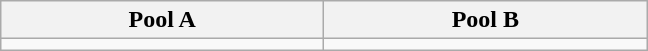<table class=wikitable style="text-align:center">
<tr>
<th style="width:13em;">Pool A</th>
<th style="width:13em;">Pool B</th>
</tr>
<tr>
<td style=vertical-align:top;></td>
<td style=vertical-align:top;></td>
</tr>
</table>
